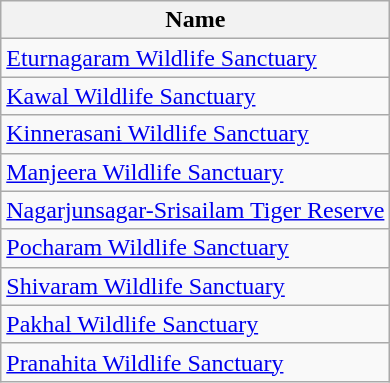<table class="wikitable">
<tr>
<th>Name</th>
</tr>
<tr>
<td><a href='#'>Eturnagaram Wildlife Sanctuary</a></td>
</tr>
<tr>
<td><a href='#'>Kawal Wildlife Sanctuary</a></td>
</tr>
<tr>
<td><a href='#'>Kinnerasani Wildlife Sanctuary</a></td>
</tr>
<tr>
<td><a href='#'>Manjeera Wildlife Sanctuary</a></td>
</tr>
<tr>
<td><a href='#'>Nagarjunsagar-Srisailam Tiger Reserve</a></td>
</tr>
<tr>
<td><a href='#'>Pocharam Wildlife Sanctuary</a></td>
</tr>
<tr>
<td><a href='#'>Shivaram Wildlife Sanctuary</a></td>
</tr>
<tr>
<td><a href='#'>Pakhal Wildlife Sanctuary</a></td>
</tr>
<tr>
<td><a href='#'>Pranahita Wildlife Sanctuary</a></td>
</tr>
</table>
